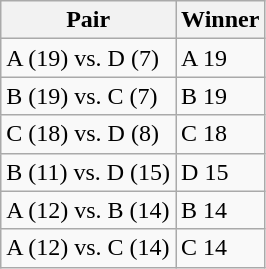<table class="wikitable">
<tr>
<th>Pair</th>
<th>Winner</th>
</tr>
<tr>
<td>A (19) vs. D (7)</td>
<td>A 19</td>
</tr>
<tr>
<td>B (19) vs. C (7)</td>
<td>B 19</td>
</tr>
<tr>
<td>C (18) vs. D (8)</td>
<td>C 18</td>
</tr>
<tr>
<td>B (11) vs. D (15)</td>
<td>D 15</td>
</tr>
<tr>
<td>A (12) vs. B (14)</td>
<td>B 14</td>
</tr>
<tr>
<td>A (12) vs. C (14)</td>
<td>C 14</td>
</tr>
</table>
